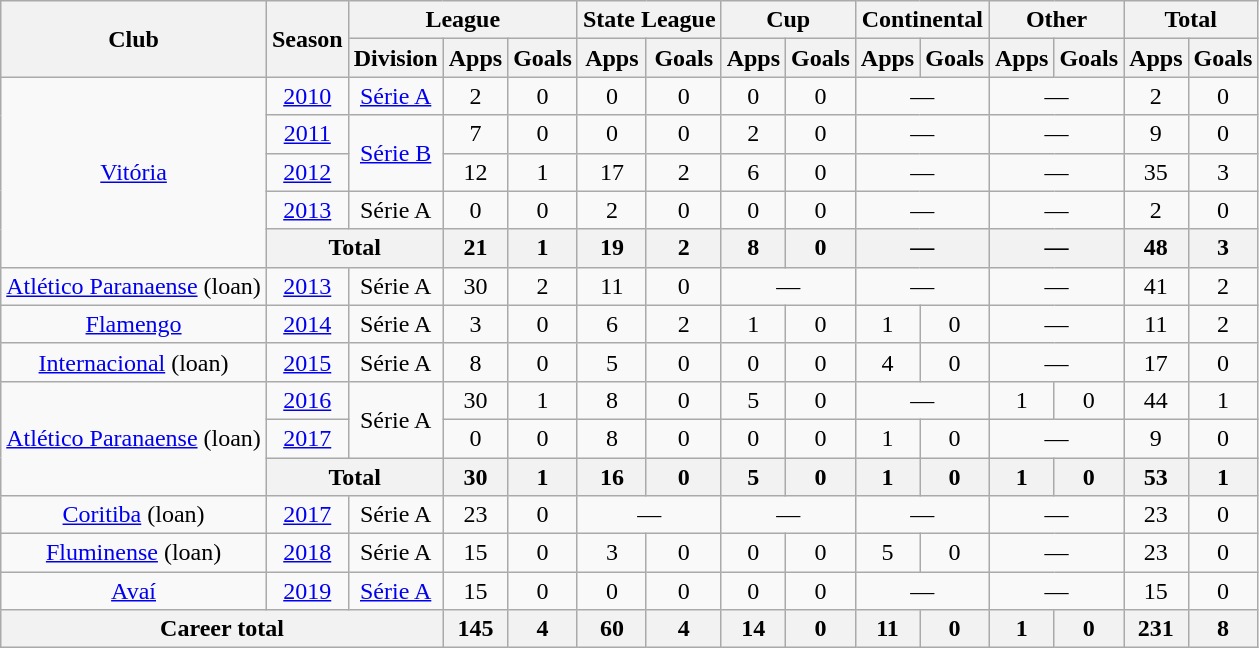<table class="wikitable" style="text-align: center;">
<tr>
<th rowspan="2">Club</th>
<th rowspan="2">Season</th>
<th colspan="3">League</th>
<th colspan="2">State League</th>
<th colspan="2">Cup</th>
<th colspan="2">Continental</th>
<th colspan="2">Other</th>
<th colspan="2">Total</th>
</tr>
<tr>
<th>Division</th>
<th>Apps</th>
<th>Goals</th>
<th>Apps</th>
<th>Goals</th>
<th>Apps</th>
<th>Goals</th>
<th>Apps</th>
<th>Goals</th>
<th>Apps</th>
<th>Goals</th>
<th>Apps</th>
<th>Goals</th>
</tr>
<tr>
<td rowspan="5" valign="center"><a href='#'>Vitória</a></td>
<td><a href='#'>2010</a></td>
<td><a href='#'>Série A</a></td>
<td>2</td>
<td>0</td>
<td>0</td>
<td>0</td>
<td>0</td>
<td>0</td>
<td colspan="2">—</td>
<td colspan="2">—</td>
<td>2</td>
<td>0</td>
</tr>
<tr>
<td><a href='#'>2011</a></td>
<td rowspan="2" valign="center"><a href='#'>Série B</a></td>
<td>7</td>
<td>0</td>
<td>0</td>
<td>0</td>
<td>2</td>
<td>0</td>
<td colspan="2">—</td>
<td colspan="2">—</td>
<td>9</td>
<td>0</td>
</tr>
<tr>
<td><a href='#'>2012</a></td>
<td>12</td>
<td>1</td>
<td>17</td>
<td>2</td>
<td>6</td>
<td>0</td>
<td colspan="2">—</td>
<td colspan="2">—</td>
<td>35</td>
<td>3</td>
</tr>
<tr>
<td><a href='#'>2013</a></td>
<td>Série A</td>
<td>0</td>
<td>0</td>
<td>2</td>
<td>0</td>
<td>0</td>
<td>0</td>
<td colspan="2">—</td>
<td colspan="2">—</td>
<td>2</td>
<td>0</td>
</tr>
<tr>
<th colspan="2"><strong>Total</strong></th>
<th>21</th>
<th>1</th>
<th>19</th>
<th>2</th>
<th>8</th>
<th>0</th>
<th colspan="2">—</th>
<th colspan="2">—</th>
<th>48</th>
<th>3</th>
</tr>
<tr>
<td valign="center"><a href='#'>Atlético Paranaense</a> (loan)</td>
<td><a href='#'>2013</a></td>
<td>Série A</td>
<td>30</td>
<td>2</td>
<td>11</td>
<td>0</td>
<td colspan="2">—</td>
<td colspan="2">—</td>
<td colspan="2">—</td>
<td>41</td>
<td>2</td>
</tr>
<tr>
<td valign="center"><a href='#'>Flamengo</a></td>
<td><a href='#'>2014</a></td>
<td>Série A</td>
<td>3</td>
<td>0</td>
<td>6</td>
<td>2</td>
<td>1</td>
<td>0</td>
<td>1</td>
<td>0</td>
<td colspan="2">—</td>
<td>11</td>
<td>2</td>
</tr>
<tr>
<td valign="center"><a href='#'>Internacional</a> (loan)</td>
<td><a href='#'>2015</a></td>
<td>Série A</td>
<td>8</td>
<td>0</td>
<td>5</td>
<td>0</td>
<td>0</td>
<td>0</td>
<td>4</td>
<td>0</td>
<td colspan="2">—</td>
<td>17</td>
<td>0</td>
</tr>
<tr>
<td rowspan="3" valign="center"><a href='#'>Atlético Paranaense</a> (loan)</td>
<td><a href='#'>2016</a></td>
<td rowspan="2" valign="center">Série A</td>
<td>30</td>
<td>1</td>
<td>8</td>
<td>0</td>
<td>5</td>
<td>0</td>
<td colspan="2">—</td>
<td>1</td>
<td>0</td>
<td>44</td>
<td>1</td>
</tr>
<tr>
<td><a href='#'>2017</a></td>
<td>0</td>
<td>0</td>
<td>8</td>
<td>0</td>
<td>0</td>
<td>0</td>
<td>1</td>
<td>0</td>
<td colspan="2">—</td>
<td>9</td>
<td>0</td>
</tr>
<tr>
<th colspan="2"><strong>Total</strong></th>
<th>30</th>
<th>1</th>
<th>16</th>
<th>0</th>
<th>5</th>
<th>0</th>
<th>1</th>
<th>0</th>
<th>1</th>
<th>0</th>
<th>53</th>
<th>1</th>
</tr>
<tr>
<td valign="center"><a href='#'>Coritiba</a> (loan)</td>
<td><a href='#'>2017</a></td>
<td>Série A</td>
<td>23</td>
<td>0</td>
<td colspan="2">—</td>
<td colspan="2">—</td>
<td colspan="2">—</td>
<td colspan="2">—</td>
<td>23</td>
<td>0</td>
</tr>
<tr>
<td valign="center"><a href='#'>Fluminense</a> (loan)</td>
<td><a href='#'>2018</a></td>
<td>Série A</td>
<td>15</td>
<td>0</td>
<td>3</td>
<td>0</td>
<td>0</td>
<td>0</td>
<td>5</td>
<td>0</td>
<td colspan="2">—</td>
<td>23</td>
<td>0</td>
</tr>
<tr>
<td valign="center"><a href='#'>Avaí</a></td>
<td><a href='#'>2019</a></td>
<td><a href='#'>Série A</a></td>
<td>15</td>
<td>0</td>
<td>0</td>
<td>0</td>
<td>0</td>
<td>0</td>
<td colspan="2">—</td>
<td colspan="2">—</td>
<td>15</td>
<td>0</td>
</tr>
<tr>
<th colspan="3"><strong>Career total</strong></th>
<th>145</th>
<th>4</th>
<th>60</th>
<th>4</th>
<th>14</th>
<th>0</th>
<th>11</th>
<th>0</th>
<th>1</th>
<th>0</th>
<th>231</th>
<th>8</th>
</tr>
</table>
